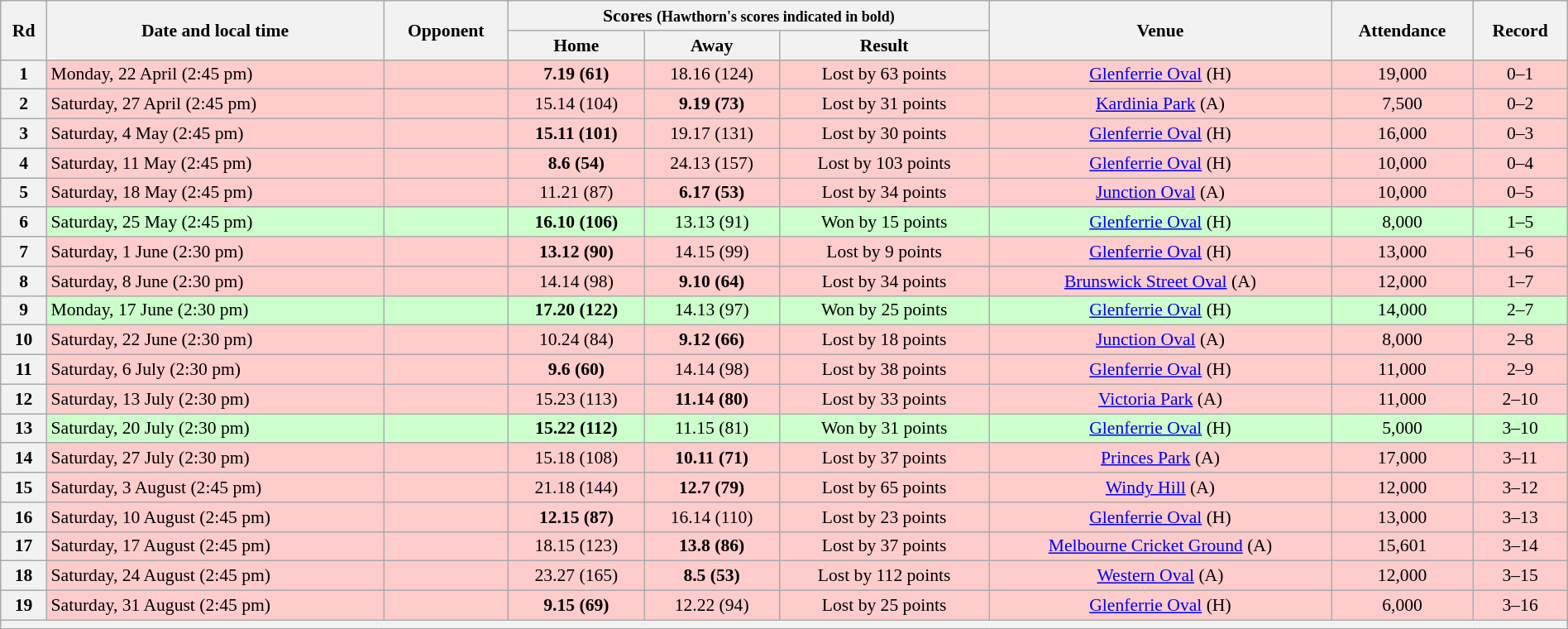<table class="wikitable" style="font-size:90%; text-align:center; width: 100%; margin-left: auto; margin-right: auto">
<tr>
<th rowspan="2">Rd</th>
<th rowspan="2">Date and local time</th>
<th rowspan="2">Opponent</th>
<th colspan="3">Scores <small>(Hawthorn's scores indicated in bold)</small></th>
<th rowspan="2">Venue</th>
<th rowspan="2">Attendance</th>
<th rowspan="2">Record</th>
</tr>
<tr>
<th>Home</th>
<th>Away</th>
<th>Result</th>
</tr>
<tr style="background:#fcc;">
<th>1</th>
<td align=left>Monday, 22 April (2:45 pm)</td>
<td align=left></td>
<td><strong>7.19 (61)</strong></td>
<td>18.16 (124)</td>
<td>Lost by 63 points</td>
<td><a href='#'>Glenferrie Oval</a> (H)</td>
<td>19,000</td>
<td>0–1</td>
</tr>
<tr style="background:#fcc;">
<th>2</th>
<td align=left>Saturday, 27 April (2:45 pm)</td>
<td align=left></td>
<td>15.14 (104)</td>
<td><strong>9.19 (73)</strong></td>
<td>Lost by 31 points</td>
<td><a href='#'>Kardinia Park</a> (A)</td>
<td>7,500</td>
<td>0–2</td>
</tr>
<tr style="background:#fcc;">
<th>3</th>
<td align=left>Saturday, 4 May (2:45 pm)</td>
<td align=left></td>
<td><strong>15.11 (101)</strong></td>
<td>19.17 (131)</td>
<td>Lost by 30 points</td>
<td><a href='#'>Glenferrie Oval</a> (H)</td>
<td>16,000</td>
<td>0–3</td>
</tr>
<tr style="background:#fcc;">
<th>4</th>
<td align=left>Saturday, 11 May (2:45 pm)</td>
<td align=left></td>
<td><strong>8.6 (54)</strong></td>
<td>24.13 (157)</td>
<td>Lost by 103 points</td>
<td><a href='#'>Glenferrie Oval</a> (H)</td>
<td>10,000</td>
<td>0–4</td>
</tr>
<tr style="background:#fcc;">
<th>5</th>
<td align=left>Saturday, 18 May (2:45 pm)</td>
<td align=left></td>
<td>11.21 (87)</td>
<td><strong>6.17 (53)</strong></td>
<td>Lost by 34 points</td>
<td><a href='#'>Junction Oval</a> (A)</td>
<td>10,000</td>
<td>0–5</td>
</tr>
<tr style="background:#cfc">
<th>6</th>
<td align=left>Saturday, 25 May (2:45 pm)</td>
<td align=left></td>
<td><strong>16.10 (106)</strong></td>
<td>13.13 (91)</td>
<td>Won by 15 points</td>
<td><a href='#'>Glenferrie Oval</a> (H)</td>
<td>8,000</td>
<td>1–5</td>
</tr>
<tr style="background:#fcc;">
<th>7</th>
<td align=left>Saturday, 1 June (2:30 pm)</td>
<td align=left></td>
<td><strong>13.12 (90)</strong></td>
<td>14.15 (99)</td>
<td>Lost by 9 points</td>
<td><a href='#'>Glenferrie Oval</a> (H)</td>
<td>13,000</td>
<td>1–6</td>
</tr>
<tr style="background:#fcc;">
<th>8</th>
<td align=left>Saturday, 8 June (2:30 pm)</td>
<td align=left></td>
<td>14.14 (98)</td>
<td><strong>9.10 (64)</strong></td>
<td>Lost by 34 points</td>
<td><a href='#'>Brunswick Street Oval</a> (A)</td>
<td>12,000</td>
<td>1–7</td>
</tr>
<tr style="background:#cfc">
<th>9</th>
<td align=left>Monday, 17 June (2:30 pm)</td>
<td align=left></td>
<td><strong>17.20 (122)</strong></td>
<td>14.13 (97)</td>
<td>Won by 25 points</td>
<td><a href='#'>Glenferrie Oval</a> (H)</td>
<td>14,000</td>
<td>2–7</td>
</tr>
<tr style="background:#fcc;">
<th>10</th>
<td align=left>Saturday, 22 June (2:30 pm)</td>
<td align=left></td>
<td>10.24 (84)</td>
<td><strong>9.12 (66)</strong></td>
<td>Lost by 18 points</td>
<td><a href='#'>Junction Oval</a> (A)</td>
<td>8,000</td>
<td>2–8</td>
</tr>
<tr style="background:#fcc;">
<th>11</th>
<td align=left>Saturday, 6 July (2:30 pm)</td>
<td align=left></td>
<td><strong>9.6 (60)</strong></td>
<td>14.14 (98)</td>
<td>Lost by 38 points</td>
<td><a href='#'>Glenferrie Oval</a> (H)</td>
<td>11,000</td>
<td>2–9</td>
</tr>
<tr style="background:#fcc;">
<th>12</th>
<td align=left>Saturday, 13 July (2:30 pm)</td>
<td align=left></td>
<td>15.23 (113)</td>
<td><strong>11.14 (80)</strong></td>
<td>Lost by 33 points</td>
<td><a href='#'>Victoria Park</a> (A)</td>
<td>11,000</td>
<td>2–10</td>
</tr>
<tr style="background:#cfc">
<th>13</th>
<td align=left>Saturday, 20 July (2:30 pm)</td>
<td align=left></td>
<td><strong>15.22 (112)</strong></td>
<td>11.15 (81)</td>
<td>Won by 31 points</td>
<td><a href='#'>Glenferrie Oval</a> (H)</td>
<td>5,000</td>
<td>3–10</td>
</tr>
<tr style="background:#fcc;">
<th>14</th>
<td align=left>Saturday, 27 July (2:30 pm)</td>
<td align=left></td>
<td>15.18 (108)</td>
<td><strong>10.11 (71)</strong></td>
<td>Lost by 37 points</td>
<td><a href='#'>Princes Park</a> (A)</td>
<td>17,000</td>
<td>3–11</td>
</tr>
<tr style="background:#fcc;">
<th>15</th>
<td align=left>Saturday, 3 August (2:45 pm)</td>
<td align=left></td>
<td>21.18 (144)</td>
<td><strong>12.7 (79)</strong></td>
<td>Lost by 65 points</td>
<td><a href='#'>Windy Hill</a> (A)</td>
<td>12,000</td>
<td>3–12</td>
</tr>
<tr style="background:#fcc;">
<th>16</th>
<td align=left>Saturday, 10 August (2:45 pm)</td>
<td align=left></td>
<td><strong>12.15 (87)</strong></td>
<td>16.14 (110)</td>
<td>Lost by 23 points</td>
<td><a href='#'>Glenferrie Oval</a> (H)</td>
<td>13,000</td>
<td>3–13</td>
</tr>
<tr style="background:#fcc;">
<th>17</th>
<td align=left>Saturday, 17 August (2:45 pm)</td>
<td align=left></td>
<td>18.15 (123)</td>
<td><strong>13.8 (86)</strong></td>
<td>Lost by 37 points</td>
<td><a href='#'>Melbourne Cricket Ground</a> (A)</td>
<td>15,601</td>
<td>3–14</td>
</tr>
<tr style="background:#fcc;">
<th>18</th>
<td align=left>Saturday, 24 August (2:45 pm)</td>
<td align=left></td>
<td>23.27 (165)</td>
<td><strong>8.5 (53)</strong></td>
<td>Lost by 112 points</td>
<td><a href='#'>Western Oval</a> (A)</td>
<td>12,000</td>
<td>3–15</td>
</tr>
<tr style="background:#fcc;">
<th>19</th>
<td align=left>Saturday, 31 August (2:45 pm)</td>
<td align=left></td>
<td><strong>9.15 (69)</strong></td>
<td>12.22 (94)</td>
<td>Lost by 25 points</td>
<td><a href='#'>Glenferrie Oval</a> (H)</td>
<td>6,000</td>
<td>3–16</td>
</tr>
<tr>
<th colspan=9></th>
</tr>
</table>
